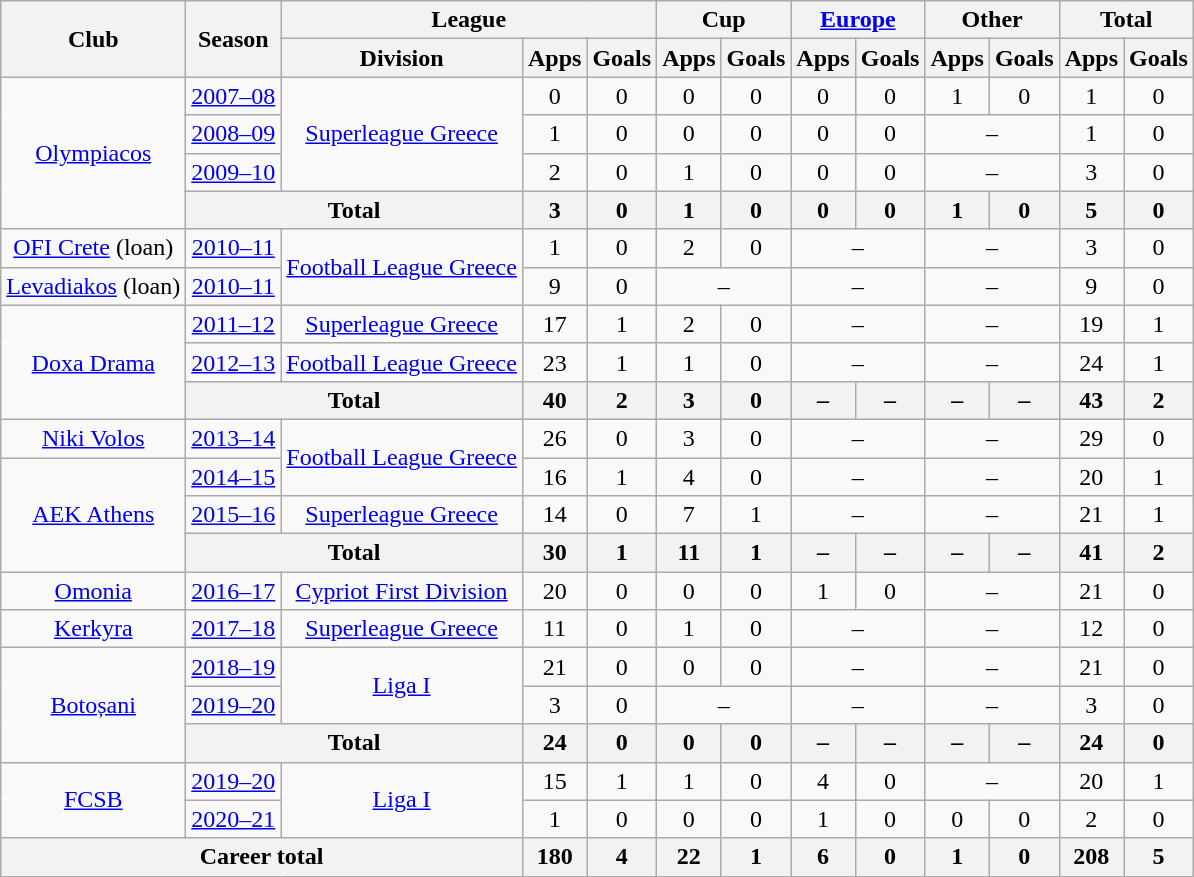<table class="wikitable" style="text-align: center">
<tr>
<th rowspan="2">Club</th>
<th rowspan="2">Season</th>
<th colspan="3">League</th>
<th colspan="2">Cup</th>
<th colspan="2"><a href='#'>Europe</a></th>
<th colspan="2">Other</th>
<th colspan="3">Total</th>
</tr>
<tr>
<th>Division</th>
<th>Apps</th>
<th>Goals</th>
<th>Apps</th>
<th>Goals</th>
<th>Apps</th>
<th>Goals</th>
<th>Apps</th>
<th>Goals</th>
<th>Apps</th>
<th>Goals</th>
</tr>
<tr>
<td rowspan="4"><a href='#'>Olympiacos</a></td>
<td><a href='#'>2007–08</a></td>
<td rowspan="3"><a href='#'>Superleague Greece</a></td>
<td>0</td>
<td>0</td>
<td>0</td>
<td>0</td>
<td>0</td>
<td>0</td>
<td>1</td>
<td>0</td>
<td>1</td>
<td>0</td>
</tr>
<tr>
<td><a href='#'>2008–09</a></td>
<td>1</td>
<td>0</td>
<td>0</td>
<td>0</td>
<td>0</td>
<td>0</td>
<td colspan="2">–</td>
<td>1</td>
<td>0</td>
</tr>
<tr>
<td><a href='#'>2009–10</a></td>
<td>2</td>
<td>0</td>
<td>1</td>
<td>0</td>
<td>0</td>
<td>0</td>
<td colspan="2">–</td>
<td>3</td>
<td>0</td>
</tr>
<tr>
<th colspan="2">Total</th>
<th>3</th>
<th>0</th>
<th>1</th>
<th>0</th>
<th>0</th>
<th>0</th>
<th>1</th>
<th>0</th>
<th>5</th>
<th>0</th>
</tr>
<tr>
<td rowspan="1"><a href='#'>OFI Crete</a> (loan)</td>
<td><a href='#'>2010–11</a></td>
<td rowspan="2"><a href='#'>Football League Greece</a></td>
<td>1</td>
<td>0</td>
<td>2</td>
<td>0</td>
<td colspan="2">–</td>
<td colspan="2">–</td>
<td>3</td>
<td>0</td>
</tr>
<tr>
<td rowspan="1"><a href='#'>Levadiakos</a> (loan)</td>
<td><a href='#'>2010–11</a></td>
<td>9</td>
<td>0</td>
<td colspan="2">–</td>
<td colspan="2">–</td>
<td colspan="2">–</td>
<td>9</td>
<td>0</td>
</tr>
<tr>
<td rowspan="3"><a href='#'>Doxa Drama</a></td>
<td><a href='#'>2011–12</a></td>
<td><a href='#'>Superleague Greece</a></td>
<td>17</td>
<td>1</td>
<td>2</td>
<td>0</td>
<td colspan="2">–</td>
<td colspan="2">–</td>
<td>19</td>
<td>1</td>
</tr>
<tr>
<td><a href='#'>2012–13</a></td>
<td><a href='#'>Football League Greece</a></td>
<td>23</td>
<td>1</td>
<td>1</td>
<td>0</td>
<td colspan="2">–</td>
<td colspan="2">–</td>
<td>24</td>
<td>1</td>
</tr>
<tr>
<th colspan="2">Total</th>
<th>40</th>
<th>2</th>
<th>3</th>
<th>0</th>
<th>–</th>
<th>–</th>
<th>–</th>
<th>–</th>
<th>43</th>
<th>2</th>
</tr>
<tr>
<td rowspan="1"><a href='#'>Niki Volos</a></td>
<td><a href='#'>2013–14</a></td>
<td rowspan="2"><a href='#'>Football League Greece</a></td>
<td>26</td>
<td>0</td>
<td>3</td>
<td>0</td>
<td colspan="2">–</td>
<td colspan="2">–</td>
<td>29</td>
<td>0</td>
</tr>
<tr>
<td rowspan="3"><a href='#'>AEK Athens</a></td>
<td><a href='#'>2014–15</a></td>
<td>16</td>
<td>1</td>
<td>4</td>
<td>0</td>
<td colspan="2">–</td>
<td colspan="2">–</td>
<td>20</td>
<td>1</td>
</tr>
<tr>
<td><a href='#'>2015–16</a></td>
<td><a href='#'>Superleague Greece</a></td>
<td>14</td>
<td>0</td>
<td>7</td>
<td>1</td>
<td colspan="2">–</td>
<td colspan="2">–</td>
<td>21</td>
<td>1</td>
</tr>
<tr>
<th colspan="2">Total</th>
<th>30</th>
<th>1</th>
<th>11</th>
<th>1</th>
<th>–</th>
<th>–</th>
<th>–</th>
<th>–</th>
<th>41</th>
<th>2</th>
</tr>
<tr>
<td rowspan="1"><a href='#'>Omonia</a></td>
<td><a href='#'>2016–17</a></td>
<td><a href='#'>Cypriot First Division</a></td>
<td>20</td>
<td>0</td>
<td>0</td>
<td>0</td>
<td>1</td>
<td>0</td>
<td colspan="2">–</td>
<td>21</td>
<td>0</td>
</tr>
<tr>
<td rowspan="1"><a href='#'>Kerkyra</a></td>
<td><a href='#'>2017–18</a></td>
<td><a href='#'>Superleague Greece</a></td>
<td>11</td>
<td>0</td>
<td>1</td>
<td>0</td>
<td colspan="2">–</td>
<td colspan="2">–</td>
<td>12</td>
<td>0</td>
</tr>
<tr>
<td rowspan="3"><a href='#'>Botoșani</a></td>
<td><a href='#'>2018–19</a></td>
<td rowspan="2"><a href='#'>Liga I</a></td>
<td>21</td>
<td>0</td>
<td>0</td>
<td>0</td>
<td colspan="2">–</td>
<td colspan="2">–</td>
<td>21</td>
<td>0</td>
</tr>
<tr>
<td><a href='#'>2019–20</a></td>
<td>3</td>
<td>0</td>
<td colspan="2">–</td>
<td colspan="2">–</td>
<td colspan="2">–</td>
<td>3</td>
<td>0</td>
</tr>
<tr>
<th colspan="2">Total</th>
<th>24</th>
<th>0</th>
<th>0</th>
<th>0</th>
<th>–</th>
<th>–</th>
<th>–</th>
<th>–</th>
<th>24</th>
<th>0</th>
</tr>
<tr>
<td rowspan="2"><a href='#'>FCSB</a></td>
<td><a href='#'>2019–20</a></td>
<td rowspan="2"><a href='#'>Liga I</a></td>
<td>15</td>
<td>1</td>
<td>1</td>
<td>0</td>
<td>4</td>
<td>0</td>
<td colspan="2">–</td>
<td>20</td>
<td>1</td>
</tr>
<tr>
<td><a href='#'>2020–21</a></td>
<td>1</td>
<td>0</td>
<td>0</td>
<td>0</td>
<td>1</td>
<td>0</td>
<td>0</td>
<td>0</td>
<td>2</td>
<td>0</td>
</tr>
<tr>
<th colspan="3">Career total</th>
<th>180</th>
<th>4</th>
<th>22</th>
<th>1</th>
<th>6</th>
<th>0</th>
<th>1</th>
<th>0</th>
<th>208</th>
<th>5</th>
</tr>
</table>
